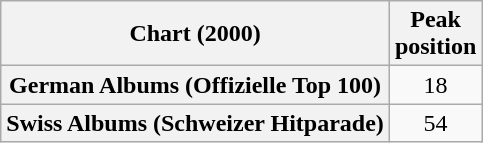<table class="wikitable sortable plainrowheaders" style="text-align:center">
<tr>
<th scope="col">Chart (2000)</th>
<th scope="col">Peak<br>position</th>
</tr>
<tr>
<th scope="row">German Albums (Offizielle Top 100)</th>
<td>18</td>
</tr>
<tr>
<th scope="row">Swiss Albums (Schweizer Hitparade)</th>
<td>54</td>
</tr>
</table>
